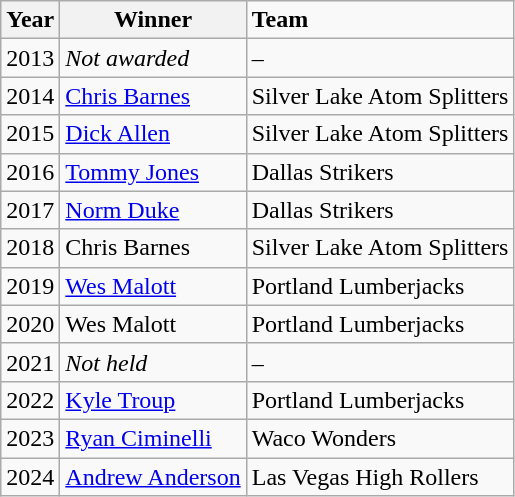<table class="wikitable">
<tr>
<th>Year</th>
<th>Winner</th>
<td><strong>Team</strong></td>
</tr>
<tr>
<td>2013</td>
<td><em>Not awarded</em></td>
<td>–</td>
</tr>
<tr>
<td>2014</td>
<td><a href='#'>Chris Barnes</a></td>
<td>Silver Lake Atom Splitters</td>
</tr>
<tr>
<td>2015</td>
<td><a href='#'>Dick Allen</a></td>
<td>Silver Lake Atom Splitters</td>
</tr>
<tr>
<td>2016</td>
<td><a href='#'>Tommy Jones</a></td>
<td>Dallas Strikers</td>
</tr>
<tr>
<td>2017</td>
<td><a href='#'>Norm Duke</a></td>
<td>Dallas Strikers</td>
</tr>
<tr>
<td>2018</td>
<td>Chris Barnes</td>
<td>Silver Lake Atom Splitters</td>
</tr>
<tr>
<td>2019</td>
<td><a href='#'>Wes Malott</a></td>
<td>Portland Lumberjacks</td>
</tr>
<tr>
<td>2020</td>
<td>Wes Malott</td>
<td>Portland Lumberjacks</td>
</tr>
<tr>
<td>2021</td>
<td><em>Not held</em></td>
<td>–</td>
</tr>
<tr>
<td>2022</td>
<td><a href='#'>Kyle Troup</a></td>
<td>Portland Lumberjacks</td>
</tr>
<tr>
<td>2023</td>
<td><a href='#'>Ryan Ciminelli</a></td>
<td>Waco Wonders</td>
</tr>
<tr>
<td>2024</td>
<td><a href='#'>Andrew Anderson</a></td>
<td>Las Vegas High Rollers</td>
</tr>
</table>
